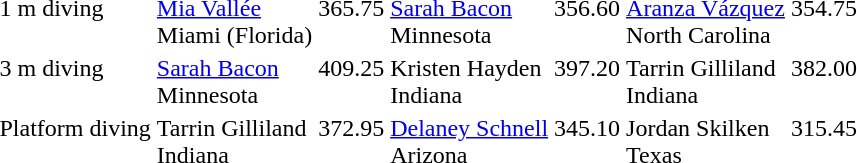<table>
<tr valign="top">
<td>1 m diving</td>
<td><a href='#'>Mia Vallée</a> <br> Miami (Florida)</td>
<td>365.75</td>
<td><a href='#'>Sarah Bacon</a> <br>Minnesota</td>
<td>356.60</td>
<td><a href='#'>Aranza Vázquez</a> <br>North Carolina</td>
<td>354.75</td>
</tr>
<tr valign="top">
<td>3 m diving</td>
<td><a href='#'>Sarah Bacon</a> <br>Minnesota</td>
<td>409.25</td>
<td>Kristen Hayden <br>Indiana</td>
<td>397.20</td>
<td>Tarrin Gilliland <br>Indiana</td>
<td>382.00</td>
</tr>
<tr valign="top">
<td>Platform diving</td>
<td>Tarrin Gilliland <br>Indiana</td>
<td>372.95</td>
<td><a href='#'>Delaney Schnell</a> <br>Arizona</td>
<td>345.10</td>
<td>Jordan Skilken <br>Texas</td>
<td>315.45</td>
</tr>
</table>
